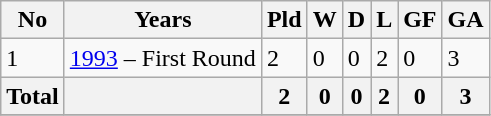<table class = "wikitable">
<tr>
<th>No</th>
<th>Years</th>
<th>Pld</th>
<th>W</th>
<th>D</th>
<th>L</th>
<th>GF</th>
<th>GA</th>
</tr>
<tr>
<td>1</td>
<td><a href='#'>1993</a> – First Round</td>
<td>2</td>
<td>0</td>
<td>0</td>
<td>2</td>
<td>0</td>
<td>3</td>
</tr>
<tr>
<th>Total</th>
<th></th>
<th>2</th>
<th>0</th>
<th>0</th>
<th>2</th>
<th>0</th>
<th>3</th>
</tr>
<tr>
</tr>
</table>
